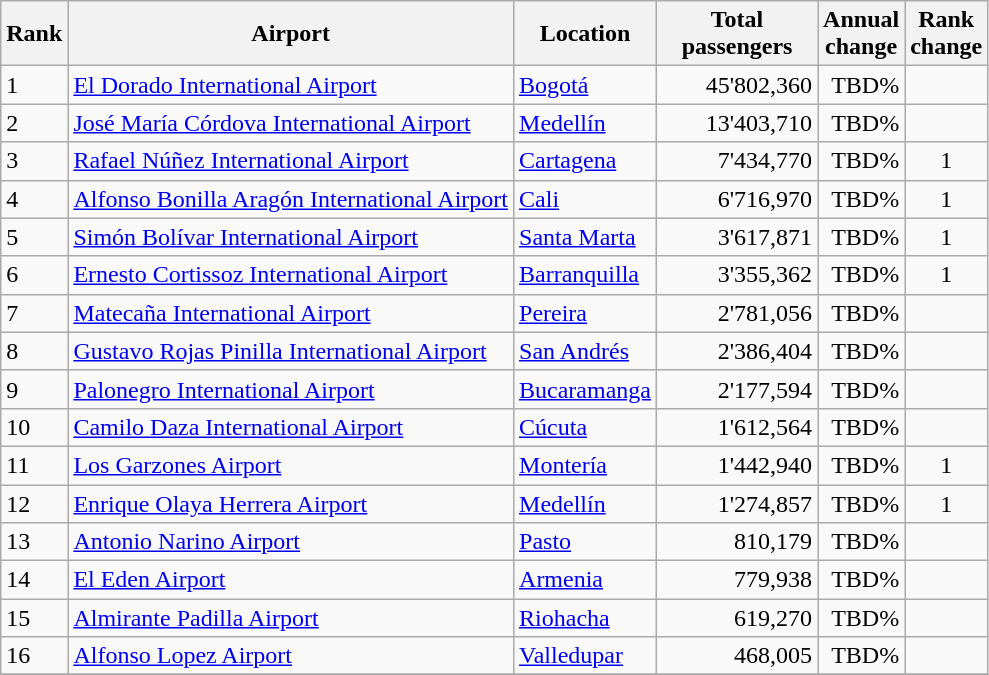<table class="wikitable">
<tr>
<th>Rank</th>
<th>Airport</th>
<th>Location</th>
<th style="width:100px">Total<br>passengers</th>
<th>Annual<br>change</th>
<th>Rank<br>change</th>
</tr>
<tr>
<td>1</td>
<td><a href='#'>El Dorado International Airport</a></td>
<td><a href='#'>Bogotá</a></td>
<td align="right">45'802,360</td>
<td align="right">TBD%</td>
<td align="center"></td>
</tr>
<tr>
<td>2</td>
<td><a href='#'>José María Córdova International Airport</a></td>
<td><a href='#'>Medellín</a></td>
<td align="right">13'403,710</td>
<td align="right">TBD%</td>
<td align="center"></td>
</tr>
<tr>
<td>3</td>
<td><a href='#'>Rafael Núñez International Airport</a></td>
<td><a href='#'>Cartagena</a></td>
<td align="right">7'434,770</td>
<td align="right">TBD%</td>
<td align="center">1</td>
</tr>
<tr>
<td>4</td>
<td><a href='#'>Alfonso Bonilla Aragón International Airport</a></td>
<td><a href='#'>Cali</a></td>
<td align="right">6'716,970</td>
<td align="right">TBD%</td>
<td align="center">1</td>
</tr>
<tr>
<td>5</td>
<td><a href='#'>Simón Bolívar International Airport</a></td>
<td><a href='#'>Santa Marta</a></td>
<td align="right">3'617,871</td>
<td align="right">TBD%</td>
<td align="center">1</td>
</tr>
<tr>
<td>6</td>
<td><a href='#'>Ernesto Cortissoz International Airport</a></td>
<td><a href='#'>Barranquilla</a></td>
<td align="right">3'355,362</td>
<td align="right">TBD%</td>
<td align="center">1</td>
</tr>
<tr>
<td>7</td>
<td><a href='#'>Matecaña International Airport</a></td>
<td><a href='#'>Pereira</a></td>
<td align="right">2'781,056</td>
<td align="right">TBD%</td>
<td align="center"></td>
</tr>
<tr>
<td>8</td>
<td><a href='#'>Gustavo Rojas Pinilla International Airport</a></td>
<td><a href='#'>San Andrés</a></td>
<td align="right">2'386,404</td>
<td align="right">TBD%</td>
<td align="center"></td>
</tr>
<tr>
<td>9</td>
<td><a href='#'>Palonegro International Airport</a></td>
<td><a href='#'>Bucaramanga</a></td>
<td align="right">2'177,594</td>
<td align="right">TBD%</td>
<td align="center"></td>
</tr>
<tr>
<td>10</td>
<td><a href='#'>Camilo Daza International Airport</a></td>
<td><a href='#'>Cúcuta</a></td>
<td align="right">1'612,564</td>
<td align="right">TBD%</td>
<td align="center"></td>
</tr>
<tr>
<td>11</td>
<td><a href='#'>Los Garzones Airport</a></td>
<td><a href='#'>Montería</a></td>
<td align="right">1'442,940</td>
<td align="right">TBD%</td>
<td align="center">1</td>
</tr>
<tr>
<td>12</td>
<td><a href='#'>Enrique Olaya Herrera Airport</a></td>
<td><a href='#'>Medellín</a></td>
<td align="right">1'274,857</td>
<td align="right">TBD%</td>
<td align="center">1</td>
</tr>
<tr>
<td>13</td>
<td><a href='#'>Antonio Narino Airport</a></td>
<td><a href='#'>Pasto</a></td>
<td align="right">810,179</td>
<td align="right">TBD%</td>
<td align="center"></td>
</tr>
<tr>
<td>14</td>
<td><a href='#'>El Eden Airport</a></td>
<td><a href='#'>Armenia</a></td>
<td align="right">779,938</td>
<td align="right">TBD%</td>
<td align="center"></td>
</tr>
<tr>
<td>15</td>
<td><a href='#'>Almirante Padilla Airport</a></td>
<td><a href='#'>Riohacha</a></td>
<td align="right">619,270</td>
<td align="right">TBD%</td>
<td align="center"></td>
</tr>
<tr>
<td>16</td>
<td><a href='#'>Alfonso Lopez Airport</a></td>
<td><a href='#'>Valledupar</a></td>
<td align="right">468,005</td>
<td align="right">TBD%</td>
<td align="center"></td>
</tr>
<tr>
</tr>
</table>
